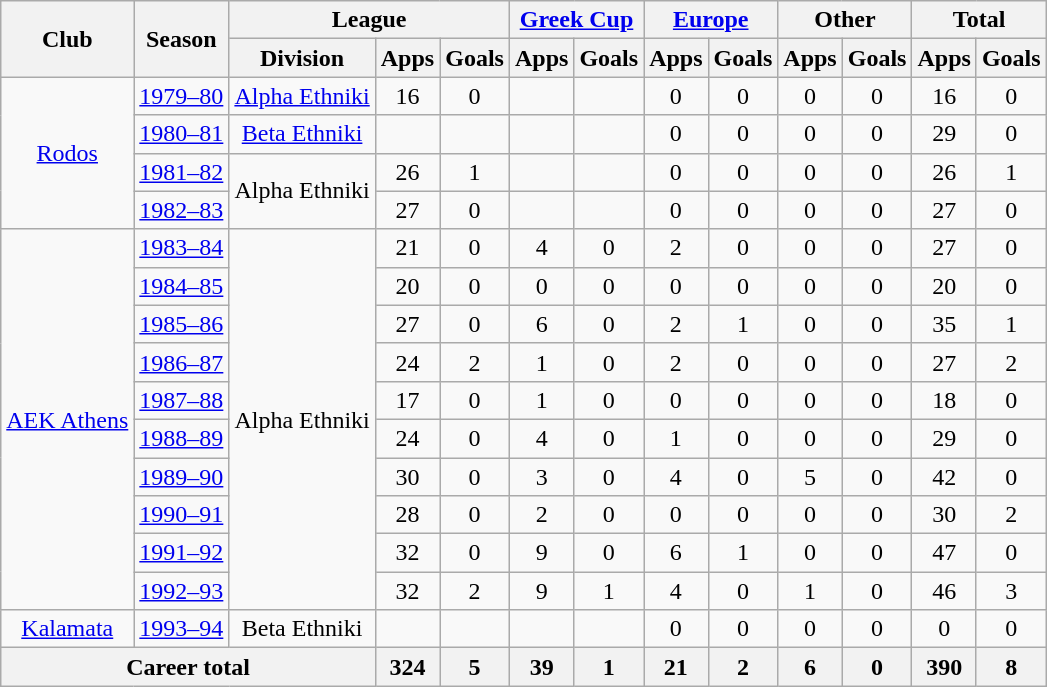<table class="wikitable" style="text-align:center">
<tr>
<th rowspan="2">Club</th>
<th rowspan="2">Season</th>
<th colspan="3">League</th>
<th colspan="2"><a href='#'>Greek Cup</a></th>
<th colspan="2"><a href='#'>Europe</a></th>
<th colspan="2">Other</th>
<th colspan="2">Total</th>
</tr>
<tr>
<th>Division</th>
<th>Apps</th>
<th>Goals</th>
<th>Apps</th>
<th>Goals</th>
<th>Apps</th>
<th>Goals</th>
<th>Apps</th>
<th>Goals</th>
<th>Apps</th>
<th>Goals</th>
</tr>
<tr>
<td rowspan=4><a href='#'>Rodos</a></td>
<td><a href='#'>1979–80</a></td>
<td><a href='#'>Alpha Ethniki</a></td>
<td>16</td>
<td>0</td>
<td></td>
<td></td>
<td>0</td>
<td>0</td>
<td>0</td>
<td>0</td>
<td>16</td>
<td>0</td>
</tr>
<tr>
<td><a href='#'>1980–81</a></td>
<td><a href='#'>Beta Ethniki</a></td>
<td></td>
<td></td>
<td></td>
<td></td>
<td>0</td>
<td>0</td>
<td>0</td>
<td>0</td>
<td>29</td>
<td>0</td>
</tr>
<tr>
<td><a href='#'>1981–82</a></td>
<td rowspan=2>Alpha Ethniki</td>
<td>26</td>
<td>1</td>
<td></td>
<td></td>
<td>0</td>
<td>0</td>
<td>0</td>
<td>0</td>
<td>26</td>
<td>1</td>
</tr>
<tr>
<td><a href='#'>1982–83</a></td>
<td>27</td>
<td>0</td>
<td></td>
<td></td>
<td>0</td>
<td>0</td>
<td>0</td>
<td>0</td>
<td>27</td>
<td>0</td>
</tr>
<tr>
<td rowspan=10><a href='#'>AEK Athens</a></td>
<td><a href='#'>1983–84</a></td>
<td rowspan=10>Alpha Ethniki</td>
<td>21</td>
<td>0</td>
<td>4</td>
<td>0</td>
<td>2</td>
<td>0</td>
<td>0</td>
<td>0</td>
<td>27</td>
<td>0</td>
</tr>
<tr>
<td><a href='#'>1984–85</a></td>
<td>20</td>
<td>0</td>
<td>0</td>
<td>0</td>
<td>0</td>
<td>0</td>
<td>0</td>
<td>0</td>
<td>20</td>
<td>0</td>
</tr>
<tr>
<td><a href='#'>1985–86</a></td>
<td>27</td>
<td>0</td>
<td>6</td>
<td>0</td>
<td>2</td>
<td>1</td>
<td>0</td>
<td>0</td>
<td>35</td>
<td>1</td>
</tr>
<tr>
<td><a href='#'>1986–87</a></td>
<td>24</td>
<td>2</td>
<td>1</td>
<td>0</td>
<td>2</td>
<td>0</td>
<td>0</td>
<td>0</td>
<td>27</td>
<td>2</td>
</tr>
<tr>
<td><a href='#'>1987–88</a></td>
<td>17</td>
<td>0</td>
<td>1</td>
<td>0</td>
<td>0</td>
<td>0</td>
<td>0</td>
<td>0</td>
<td>18</td>
<td>0</td>
</tr>
<tr>
<td><a href='#'>1988–89</a></td>
<td>24</td>
<td>0</td>
<td>4</td>
<td>0</td>
<td>1</td>
<td>0</td>
<td>0</td>
<td>0</td>
<td>29</td>
<td>0</td>
</tr>
<tr>
<td><a href='#'>1989–90</a></td>
<td>30</td>
<td>0</td>
<td>3</td>
<td>0</td>
<td>4</td>
<td>0</td>
<td>5</td>
<td>0</td>
<td>42</td>
<td>0</td>
</tr>
<tr>
<td><a href='#'>1990–91</a></td>
<td>28</td>
<td>0</td>
<td>2</td>
<td>0</td>
<td>0</td>
<td>0</td>
<td>0</td>
<td>0</td>
<td>30</td>
<td>2</td>
</tr>
<tr>
<td><a href='#'>1991–92</a></td>
<td>32</td>
<td>0</td>
<td>9</td>
<td>0</td>
<td>6</td>
<td>1</td>
<td>0</td>
<td>0</td>
<td>47</td>
<td>0</td>
</tr>
<tr>
<td><a href='#'>1992–93</a></td>
<td>32</td>
<td>2</td>
<td>9</td>
<td>1</td>
<td>4</td>
<td>0</td>
<td>1</td>
<td>0</td>
<td>46</td>
<td>3</td>
</tr>
<tr>
<td><a href='#'>Kalamata</a></td>
<td><a href='#'>1993–94</a></td>
<td>Beta Ethniki</td>
<td></td>
<td></td>
<td></td>
<td></td>
<td>0</td>
<td>0</td>
<td>0</td>
<td>0</td>
<td>0</td>
<td>0</td>
</tr>
<tr>
<th colspan="3">Career total</th>
<th>324</th>
<th>5</th>
<th>39</th>
<th>1</th>
<th>21</th>
<th>2</th>
<th>6</th>
<th>0</th>
<th>390</th>
<th>8</th>
</tr>
</table>
